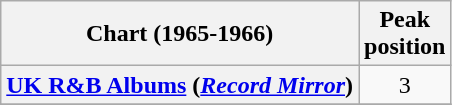<table class="wikitable sortable plainrowheaders">
<tr>
<th scope="col">Chart (1965-1966)</th>
<th scope="col">Peak<br>position</th>
</tr>
<tr>
<th scope="row"><a href='#'>UK R&B Albums</a> (<em><a href='#'>Record Mirror</a></em>)</th>
<td align="center">3</td>
</tr>
<tr>
</tr>
</table>
